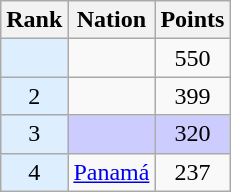<table class="wikitable sortable" style="text-align:center">
<tr>
<th>Rank</th>
<th>Nation</th>
<th>Points</th>
</tr>
<tr>
<td bgcolor = DDEEFF></td>
<td align=left></td>
<td>550</td>
</tr>
<tr>
<td bgcolor = DDEEFF>2</td>
<td align=left></td>
<td>399</td>
</tr>
<tr style="background-color:#ccccff">
<td bgcolor = DDEEFF>3</td>
<td align=left></td>
<td>320</td>
</tr>
<tr>
<td bgcolor = DDEEFF>4</td>
<td align=left> <a href='#'>Panamá</a></td>
<td>237</td>
</tr>
</table>
